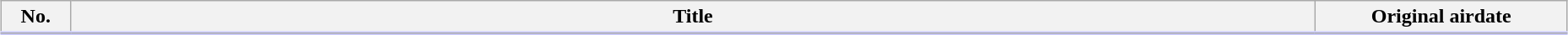<table class="wikitable" style="width:98%; margin:auto; background:#FFF;">
<tr style="border-bottom: 3px solid #CCF">
<th style="width:3em;">No.</th>
<th>Title</th>
<th style="width:12em;">Original airdate</th>
</tr>
<tr>
</tr>
</table>
